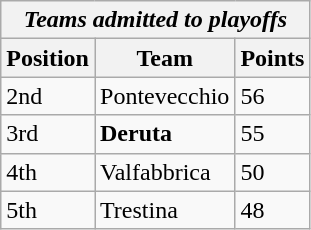<table class="wikitable">
<tr>
<th colspan="3"><em>Teams admitted to playoffs</em></th>
</tr>
<tr>
<th>Position</th>
<th>Team</th>
<th>Points</th>
</tr>
<tr>
<td>2nd</td>
<td>Pontevecchio</td>
<td>56</td>
</tr>
<tr>
<td>3rd</td>
<td><strong>Deruta</strong></td>
<td>55</td>
</tr>
<tr>
<td>4th</td>
<td>Valfabbrica</td>
<td>50</td>
</tr>
<tr>
<td>5th</td>
<td>Trestina</td>
<td>48</td>
</tr>
</table>
